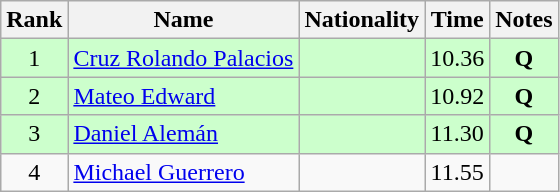<table class="wikitable sortable" style="text-align:center">
<tr>
<th>Rank</th>
<th>Name</th>
<th>Nationality</th>
<th>Time</th>
<th>Notes</th>
</tr>
<tr bgcolor=ccffcc>
<td>1</td>
<td align=left><a href='#'>Cruz Rolando Palacios</a></td>
<td align=left></td>
<td>10.36</td>
<td><strong>Q</strong></td>
</tr>
<tr bgcolor=ccffcc>
<td>2</td>
<td align=left><a href='#'>Mateo Edward</a></td>
<td align=left></td>
<td>10.92</td>
<td><strong>Q</strong></td>
</tr>
<tr bgcolor=ccffcc>
<td>3</td>
<td align=left><a href='#'>Daniel Alemán</a></td>
<td align=left></td>
<td>11.30</td>
<td><strong>Q</strong></td>
</tr>
<tr>
<td>4</td>
<td align=left><a href='#'>Michael Guerrero</a></td>
<td align=left></td>
<td>11.55</td>
<td></td>
</tr>
</table>
